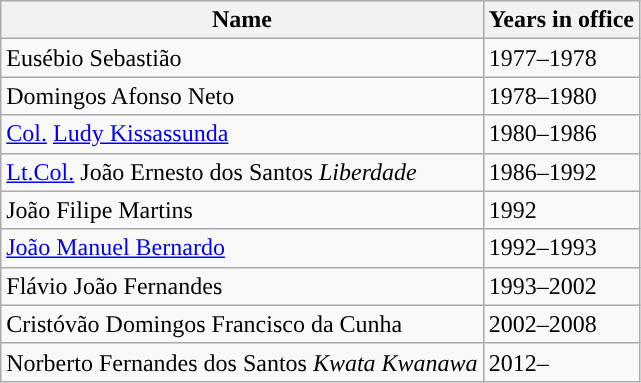<table class="wikitable sortable">
<tr>
<th>Name</th>
<th>Years in office</th>
</tr>
<tr>
<td>Eusébio Sebastião</td>
<td data-sort-value="02">1977–1978</td>
</tr>
<tr>
<td>Domingos Afonso Neto</td>
<td data-sort-value="03">1978–1980</td>
</tr>
<tr>
<td><a href='#'>Col.</a> <a href='#'>Ludy Kissassunda</a></td>
<td data-sort-value="03">1980–1986</td>
</tr>
<tr>
<td><a href='#'>Lt.Col.</a> João Ernesto dos Santos <em>Liberdade</em></td>
<td data-sort-value="07">1986–1992</td>
</tr>
<tr>
<td>João Filipe Martins</td>
<td data-sort-value="01">1992</td>
</tr>
<tr>
<td><a href='#'>João Manuel Bernardo</a></td>
<td data-sort-value="02">1992–1993</td>
</tr>
<tr>
<td>Flávio João Fernandes</td>
<td data-sort-value="10">1993–2002</td>
</tr>
<tr>
<td>Cristóvão Domingos Francisco da Cunha</td>
<td data-sort-value="02">2002–2008</td>
</tr>
<tr>
<td>Norberto Fernandes dos Santos <em>Kwata Kwanawa</em></td>
<td data-sort-value="08">2012–</td>
</tr>
</table>
